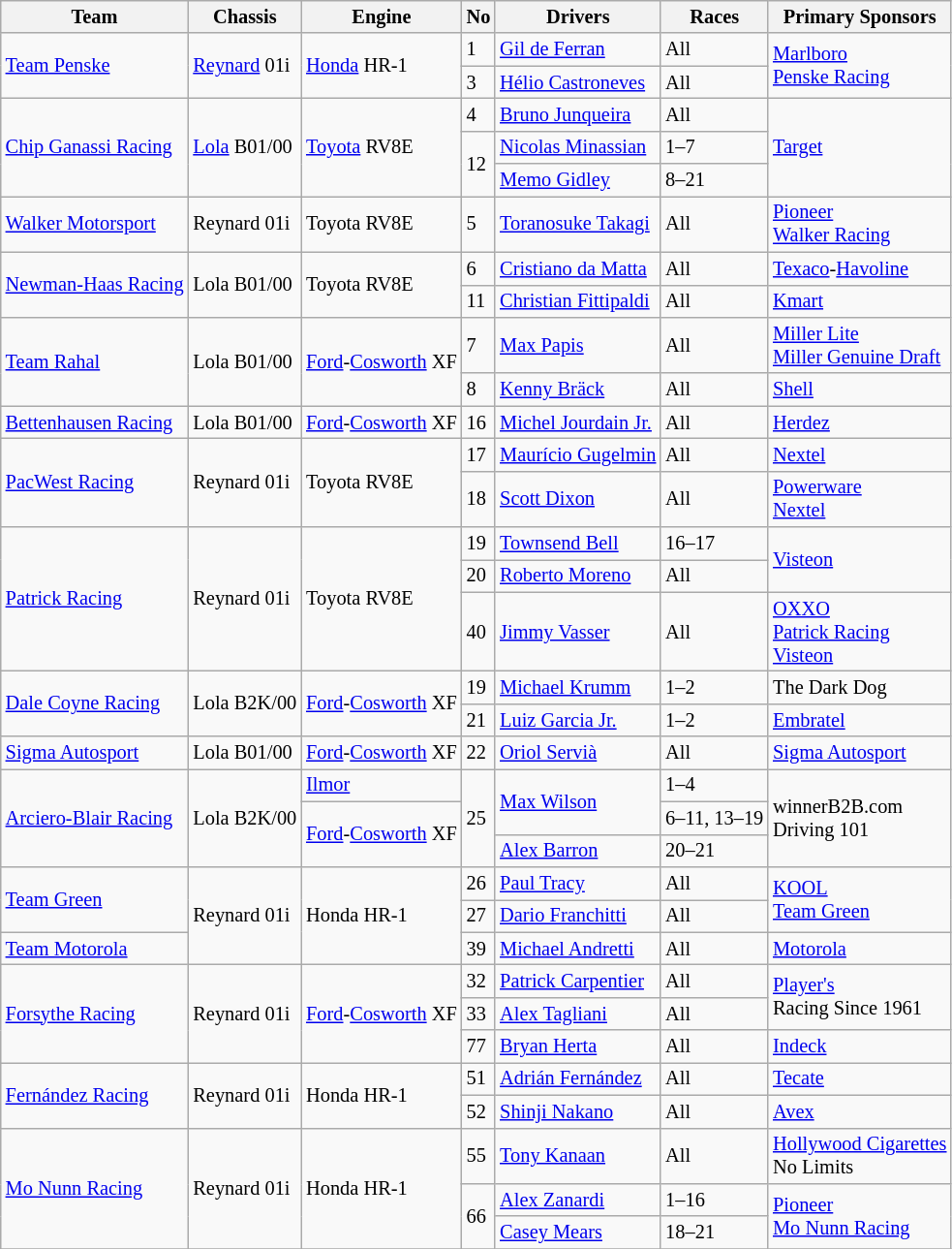<table class="wikitable" style="font-size: 85%;">
<tr>
<th>Team</th>
<th>Chassis</th>
<th>Engine</th>
<th>No</th>
<th>Drivers</th>
<th>Races</th>
<th>Primary Sponsors</th>
</tr>
<tr>
<td rowspan=2> <a href='#'>Team Penske</a></td>
<td rowspan=2><a href='#'>Reynard</a> 01i</td>
<td rowspan=2><a href='#'>Honda</a> HR-1</td>
<td>1</td>
<td> <a href='#'>Gil de Ferran</a></td>
<td>All</td>
<td rowspan=2><a href='#'>Marlboro</a> <small></small><br><a href='#'>Penske Racing</a> <small></small></td>
</tr>
<tr>
<td>3</td>
<td> <a href='#'>Hélio Castroneves</a></td>
<td>All</td>
</tr>
<tr>
<td rowspan=3 nowrap> <a href='#'>Chip Ganassi Racing</a></td>
<td rowspan=3 nowrap><a href='#'>Lola</a> B01/00</td>
<td rowspan=3 nowrap><a href='#'>Toyota</a> RV8E</td>
<td>4</td>
<td> <a href='#'>Bruno Junqueira</a> </td>
<td>All</td>
<td rowspan=3><a href='#'>Target</a></td>
</tr>
<tr>
<td rowspan=2>12</td>
<td> <a href='#'>Nicolas Minassian</a> </td>
<td>1–7</td>
</tr>
<tr>
<td> <a href='#'>Memo Gidley</a></td>
<td>8–21</td>
</tr>
<tr>
<td> <a href='#'>Walker Motorsport</a></td>
<td>Reynard 01i</td>
<td>Toyota RV8E</td>
<td>5</td>
<td nowrap> <a href='#'>Toranosuke Takagi</a> </td>
<td>All</td>
<td><a href='#'>Pioneer</a> <small></small><br><a href='#'>Walker Racing</a> <small></small></td>
</tr>
<tr>
<td rowspan=2> <a href='#'>Newman-Haas Racing</a></td>
<td rowspan=2>Lola B01/00</td>
<td rowspan=2>Toyota RV8E</td>
<td>6</td>
<td> <a href='#'>Cristiano da Matta</a></td>
<td>All</td>
<td><a href='#'>Texaco</a>-<a href='#'>Havoline</a></td>
</tr>
<tr>
<td>11</td>
<td> <a href='#'>Christian Fittipaldi</a></td>
<td>All</td>
<td><a href='#'>Kmart</a></td>
</tr>
<tr>
<td rowspan=2> <a href='#'>Team Rahal</a></td>
<td rowspan=2>Lola B01/00</td>
<td rowspan=2 nowrap><a href='#'>Ford</a>-<a href='#'>Cosworth</a> XF</td>
<td>7</td>
<td> <a href='#'>Max Papis</a></td>
<td>All</td>
<td><a href='#'>Miller Lite</a> <small></small><br><a href='#'>Miller Genuine Draft</a> <small></small></td>
</tr>
<tr>
<td>8</td>
<td> <a href='#'>Kenny Bräck</a></td>
<td>All</td>
<td><a href='#'>Shell</a></td>
</tr>
<tr>
<td> <a href='#'>Bettenhausen Racing</a></td>
<td>Lola B01/00</td>
<td><a href='#'>Ford</a>-<a href='#'>Cosworth</a> XF</td>
<td>16</td>
<td> <a href='#'>Michel Jourdain Jr.</a></td>
<td>All</td>
<td><a href='#'>Herdez</a></td>
</tr>
<tr>
<td rowspan=2> <a href='#'>PacWest Racing</a></td>
<td rowspan=2>Reynard 01i</td>
<td rowspan=2>Toyota RV8E</td>
<td>17</td>
<td> <a href='#'>Maurício Gugelmin</a></td>
<td>All</td>
<td><a href='#'>Nextel</a></td>
</tr>
<tr>
<td>18</td>
<td> <a href='#'>Scott Dixon</a> </td>
<td>All</td>
<td><a href='#'>Powerware</a> <small></small><br><a href='#'>Nextel</a> <small></small></td>
</tr>
<tr>
<td rowspan="3"> <a href='#'>Patrick Racing</a></td>
<td rowspan="3">Reynard 01i</td>
<td rowspan="3">Toyota RV8E</td>
<td>19</td>
<td> <a href='#'>Townsend Bell</a></td>
<td>16–17</td>
<td rowspan="2"><a href='#'>Visteon</a></td>
</tr>
<tr>
<td>20</td>
<td> <a href='#'>Roberto Moreno</a></td>
<td>All</td>
</tr>
<tr>
<td>40</td>
<td> <a href='#'>Jimmy Vasser</a></td>
<td>All</td>
<td><a href='#'>OXXO</a> <small></small><br><a href='#'>Patrick Racing</a> <small></small><br><a href='#'>Visteon</a> <small></small></td>
</tr>
<tr>
<td rowspan="2"> <a href='#'>Dale Coyne Racing</a></td>
<td rowspan="2">Lola B2K/00</td>
<td rowspan="2"><a href='#'>Ford</a>-<a href='#'>Cosworth</a> XF</td>
<td>19</td>
<td> <a href='#'>Michael Krumm</a></td>
<td>1–2</td>
<td>The Dark Dog</td>
</tr>
<tr>
<td>21</td>
<td> <a href='#'>Luiz Garcia Jr.</a></td>
<td>1–2</td>
<td><a href='#'>Embratel</a></td>
</tr>
<tr>
<td> <a href='#'>Sigma Autosport</a></td>
<td>Lola B01/00</td>
<td><a href='#'>Ford</a>-<a href='#'>Cosworth</a> XF</td>
<td>22</td>
<td> <a href='#'>Oriol Servià</a></td>
<td>All</td>
<td><a href='#'>Sigma Autosport</a></td>
</tr>
<tr>
<td rowspan=3> <a href='#'>Arciero-Blair Racing</a></td>
<td rowspan=3>Lola B2K/00</td>
<td><a href='#'>Ilmor</a></td>
<td rowspan=3>25</td>
<td rowspan=2> <a href='#'>Max Wilson</a> </td>
<td>1–4</td>
<td rowspan=3>winnerB2B.com <small></small><br>Driving 101 <small></small></td>
</tr>
<tr>
<td rowspan=2><a href='#'>Ford</a>-<a href='#'>Cosworth</a> XF</td>
<td>6–11, 13–19</td>
</tr>
<tr>
<td> <a href='#'>Alex Barron</a></td>
<td>20–21</td>
</tr>
<tr>
<td rowspan=2> <a href='#'>Team Green</a></td>
<td rowspan="3">Reynard 01i</td>
<td rowspan="3">Honda HR-1</td>
<td>26</td>
<td> <a href='#'>Paul Tracy</a></td>
<td>All</td>
<td rowspan=2><a href='#'>KOOL</a> <small></small><br><a href='#'>Team Green</a> <small></small></td>
</tr>
<tr>
<td>27</td>
<td> <a href='#'>Dario Franchitti</a></td>
<td>All</td>
</tr>
<tr>
<td> <a href='#'>Team Motorola</a></td>
<td>39</td>
<td> <a href='#'>Michael Andretti</a></td>
<td>All</td>
<td><a href='#'>Motorola</a></td>
</tr>
<tr>
<td rowspan=3> <a href='#'>Forsythe Racing</a></td>
<td rowspan=3>Reynard 01i</td>
<td rowspan=3><a href='#'>Ford</a>-<a href='#'>Cosworth</a> XF</td>
<td>32</td>
<td> <a href='#'>Patrick Carpentier</a></td>
<td>All</td>
<td rowspan=2><a href='#'>Player's</a> <small></small><br>Racing Since 1961 <small></small></td>
</tr>
<tr>
<td>33</td>
<td> <a href='#'>Alex Tagliani</a></td>
<td>All</td>
</tr>
<tr>
<td>77</td>
<td> <a href='#'>Bryan Herta</a></td>
<td>All</td>
<td><a href='#'>Indeck</a></td>
</tr>
<tr>
<td rowspan=2> <a href='#'>Fernández Racing</a></td>
<td rowspan=2>Reynard 01i</td>
<td rowspan=2>Honda HR-1</td>
<td>51</td>
<td> <a href='#'>Adrián Fernández</a></td>
<td>All</td>
<td><a href='#'>Tecate</a></td>
</tr>
<tr>
<td>52</td>
<td> <a href='#'>Shinji Nakano</a></td>
<td>All</td>
<td><a href='#'>Avex</a></td>
</tr>
<tr>
<td rowspan=3> <a href='#'>Mo Nunn Racing</a></td>
<td rowspan=3>Reynard 01i</td>
<td rowspan=3>Honda HR-1</td>
<td>55</td>
<td> <a href='#'>Tony Kanaan</a></td>
<td>All</td>
<td nowrap><a href='#'>Hollywood Cigarettes</a> <small></small><br>No Limits <small></small></td>
</tr>
<tr>
<td rowspan=2>66</td>
<td> <a href='#'>Alex Zanardi</a></td>
<td>1–16</td>
<td rowspan=2><a href='#'>Pioneer</a> <small></small><br><a href='#'>Mo Nunn Racing</a> <small></small></td>
</tr>
<tr>
<td> <a href='#'>Casey Mears</a> </td>
<td>18–21</td>
</tr>
<tr>
</tr>
</table>
